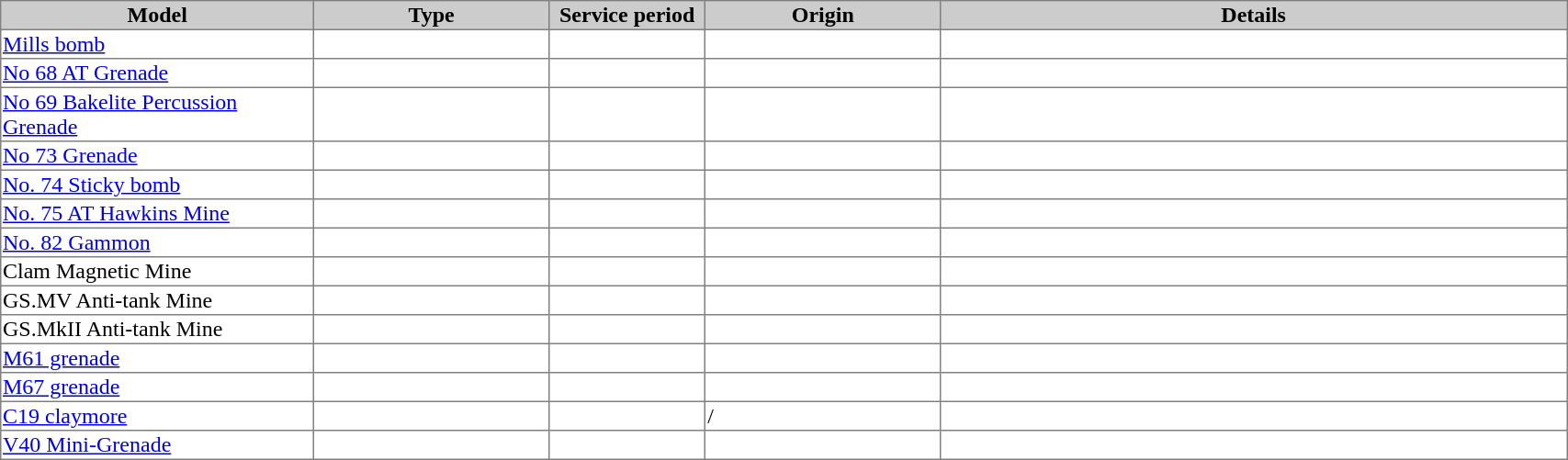<table border="1" width="90%" style="border-collapse: collapse;">
<tr bgcolor=cccccc>
<th width="20%">Model</th>
<th width="15%">Type</th>
<th width="10%">Service period</th>
<th width="15%">Origin</th>
<th>Details</th>
</tr>
<tr>
<td><a href='#'>Mills bomb</a></td>
<td></td>
<td></td>
<td></td>
<td></td>
</tr>
<tr>
<td><a href='#'>No 68 AT Grenade</a></td>
<td></td>
<td></td>
<td></td>
<td></td>
</tr>
<tr>
<td><a href='#'>No 69 Bakelite Percussion Grenade</a></td>
<td></td>
<td></td>
<td></td>
<td></td>
</tr>
<tr>
<td><a href='#'>No 73 Grenade</a></td>
<td></td>
<td></td>
<td></td>
<td></td>
</tr>
<tr>
<td><a href='#'>No. 74 Sticky bomb</a></td>
<td></td>
<td></td>
<td></td>
<td></td>
</tr>
<tr>
<td><a href='#'>No. 75 AT Hawkins Mine</a></td>
<td></td>
<td></td>
<td></td>
<td></td>
</tr>
<tr>
<td><a href='#'>No. 82 Gammon</a></td>
<td></td>
<td></td>
<td></td>
<td></td>
</tr>
<tr>
<td>Clam Magnetic Mine</td>
<td></td>
<td></td>
<td></td>
<td></td>
</tr>
<tr>
<td>GS.MV Anti-tank Mine</td>
<td></td>
<td></td>
<td></td>
<td></td>
</tr>
<tr>
<td>GS.MkII Anti-tank Mine</td>
<td></td>
<td></td>
<td></td>
<td></td>
</tr>
<tr>
<td><a href='#'>M61 grenade</a></td>
<td></td>
<td></td>
<td></td>
<td></td>
</tr>
<tr>
<td><a href='#'>M67 grenade</a></td>
<td></td>
<td></td>
<td></td>
<td></td>
</tr>
<tr>
<td><a href='#'>C19 claymore</a></td>
<td></td>
<td></td>
<td>/</td>
<td></td>
</tr>
<tr>
<td><a href='#'>V40 Mini-Grenade</a></td>
<td></td>
<td></td>
<td></td>
<td></td>
</tr>
</table>
